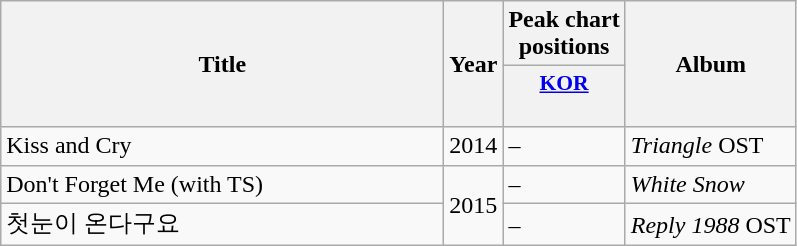<table class="wikitable plainrowheaders">
<tr>
<th scope="col" rowspan="2" style="width:18em;">Title</th>
<th scope="col" rowspan="2">Year</th>
<th scope="col">Peak chart<br>positions</th>
<th scope="col" rowspan="2">Album</th>
</tr>
<tr>
<th style="font-size:90%;"><a href='#'>KOR<br></a><br></th>
</tr>
<tr>
<td>Kiss and Cry</td>
<td>2014</td>
<td>–</td>
<td><em>Triangle</em> OST</td>
</tr>
<tr>
<td>Don't Forget Me (with TS)</td>
<td rowspan=2>2015</td>
<td>–</td>
<td><em>White Snow</em></td>
</tr>
<tr>
<td>첫눈이 온다구요</td>
<td>–</td>
<td><em>Reply 1988</em> OST</td>
</tr>
</table>
